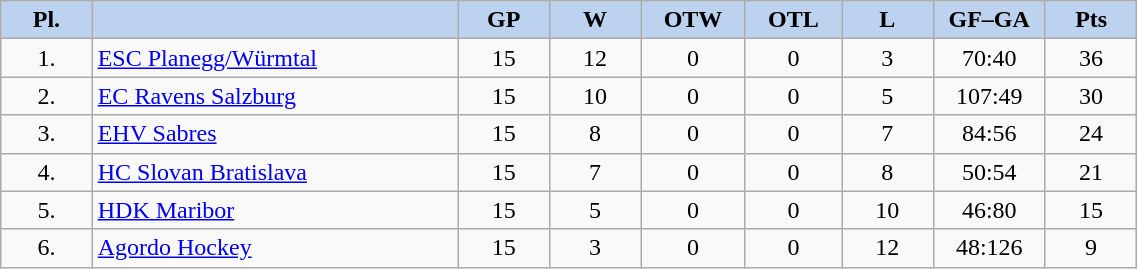<table class="wikitable" width="60%">
<tr style="font-weight:bold; background-color:#BCD2EE;" align="center" |>
<td width="5%">Pl.</td>
<td width="20%"></td>
<td width="5%">GP</td>
<td width="5%">W</td>
<td width="5%">OTW</td>
<td width="5%">OTL</td>
<td width="5%">L</td>
<td width="5%">GF–GA</td>
<td width="5%">Pts</td>
</tr>
<tr align="center">
<td>1.</td>
<td align="left"> <a href='#'>ESC Planegg/Würmtal</a></td>
<td>15</td>
<td>12</td>
<td>0</td>
<td>0</td>
<td>3</td>
<td>70:40</td>
<td>36</td>
</tr>
<tr align="center">
<td>2.</td>
<td align="left"> <a href='#'>EC Ravens Salzburg</a></td>
<td>15</td>
<td>10</td>
<td>0</td>
<td>0</td>
<td>5</td>
<td>107:49</td>
<td>30</td>
</tr>
<tr align="center">
<td>3.</td>
<td align="left"> <a href='#'>EHV Sabres</a></td>
<td>15</td>
<td>8</td>
<td>0</td>
<td>0</td>
<td>7</td>
<td>84:56</td>
<td>24</td>
</tr>
<tr align="center">
<td>4.</td>
<td align="left"> <a href='#'>HC Slovan Bratislava</a></td>
<td>15</td>
<td>7</td>
<td>0</td>
<td>0</td>
<td>8</td>
<td>50:54</td>
<td>21</td>
</tr>
<tr align="center">
<td>5.</td>
<td align="left"> <a href='#'>HDK Maribor</a></td>
<td>15</td>
<td>5</td>
<td>0</td>
<td>0</td>
<td>10</td>
<td>46:80</td>
<td>15</td>
</tr>
<tr align="center">
<td>6.</td>
<td align="left"> <a href='#'>Agordo Hockey</a></td>
<td>15</td>
<td>3</td>
<td>0</td>
<td>0</td>
<td>12</td>
<td>48:126</td>
<td>9</td>
</tr>
</table>
